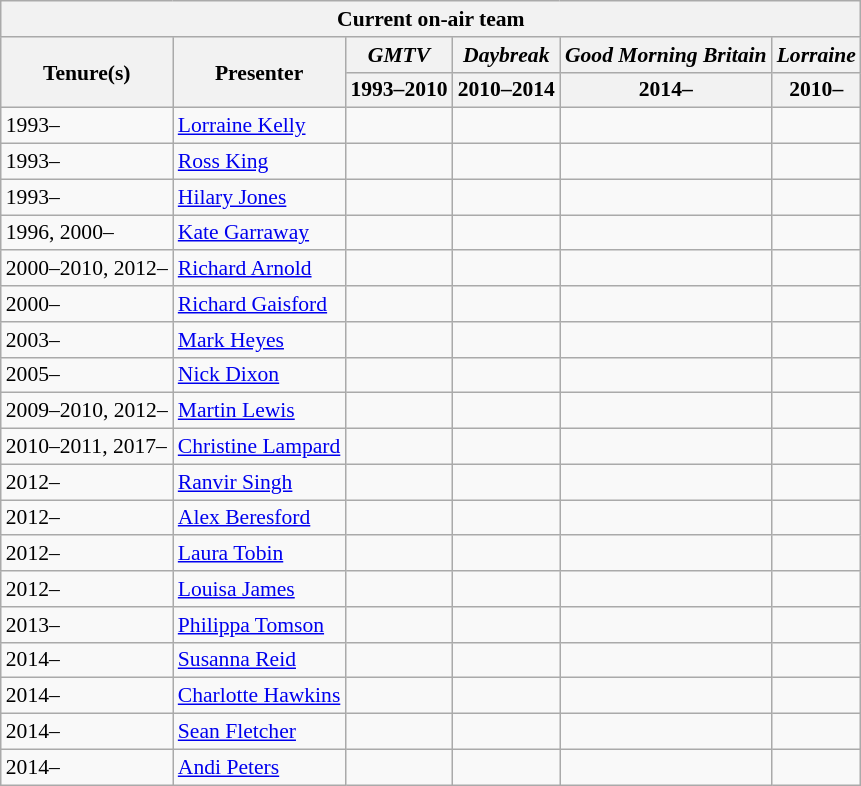<table class="wikitable" style="font-size:90%;">
<tr>
<th colspan=8>Current on-air team</th>
</tr>
<tr>
<th rowspan=2>Tenure(s)</th>
<th rowspan=2>Presenter</th>
<th><em>GMTV</em></th>
<th><em>Daybreak</em></th>
<th><em>Good Morning Britain</em></th>
<th><em>Lorraine</em></th>
</tr>
<tr>
<th>1993–2010</th>
<th>2010–2014</th>
<th>2014–</th>
<th>2010–</th>
</tr>
<tr>
<td>1993–</td>
<td><a href='#'>Lorraine Kelly</a></td>
<td></td>
<td></td>
<td></td>
<td></td>
</tr>
<tr>
<td>1993–</td>
<td><a href='#'>Ross King</a></td>
<td></td>
<td></td>
<td></td>
<td></td>
</tr>
<tr>
<td>1993–</td>
<td><a href='#'>Hilary Jones</a></td>
<td></td>
<td></td>
<td></td>
<td></td>
</tr>
<tr>
<td>1996, 2000–</td>
<td><a href='#'>Kate Garraway</a></td>
<td></td>
<td></td>
<td></td>
<td></td>
</tr>
<tr>
<td>2000–2010, 2012–</td>
<td><a href='#'>Richard Arnold</a></td>
<td></td>
<td></td>
<td></td>
<td></td>
</tr>
<tr>
<td>2000–</td>
<td><a href='#'>Richard Gaisford</a></td>
<td></td>
<td></td>
<td></td>
<td></td>
</tr>
<tr>
<td>2003–</td>
<td><a href='#'>Mark Heyes</a></td>
<td></td>
<td></td>
<td></td>
<td></td>
</tr>
<tr>
<td>2005–</td>
<td><a href='#'>Nick Dixon</a></td>
<td></td>
<td></td>
<td></td>
<td></td>
</tr>
<tr>
<td>2009–2010, 2012–</td>
<td><a href='#'>Martin Lewis</a></td>
<td></td>
<td></td>
<td></td>
<td></td>
</tr>
<tr>
<td>2010–2011, 2017–</td>
<td><a href='#'>Christine Lampard</a></td>
<td></td>
<td></td>
<td></td>
<td></td>
</tr>
<tr>
<td>2012–</td>
<td><a href='#'>Ranvir Singh</a></td>
<td></td>
<td></td>
<td></td>
<td></td>
</tr>
<tr>
<td>2012–</td>
<td><a href='#'>Alex Beresford</a></td>
<td></td>
<td></td>
<td></td>
<td></td>
</tr>
<tr>
<td>2012–</td>
<td><a href='#'>Laura Tobin</a></td>
<td></td>
<td></td>
<td></td>
<td></td>
</tr>
<tr>
<td>2012–</td>
<td><a href='#'>Louisa James</a></td>
<td></td>
<td></td>
<td></td>
<td></td>
</tr>
<tr>
<td>2013–</td>
<td><a href='#'>Philippa Tomson</a></td>
<td></td>
<td></td>
<td></td>
<td></td>
</tr>
<tr>
<td>2014–</td>
<td><a href='#'>Susanna Reid</a></td>
<td></td>
<td></td>
<td></td>
<td></td>
</tr>
<tr>
<td>2014–</td>
<td><a href='#'>Charlotte Hawkins</a></td>
<td></td>
<td></td>
<td></td>
<td></td>
</tr>
<tr>
<td>2014–</td>
<td><a href='#'>Sean Fletcher</a></td>
<td></td>
<td></td>
<td></td>
<td></td>
</tr>
<tr>
<td>2014–</td>
<td><a href='#'>Andi Peters</a></td>
<td></td>
<td></td>
<td></td>
<td></td>
</tr>
</table>
